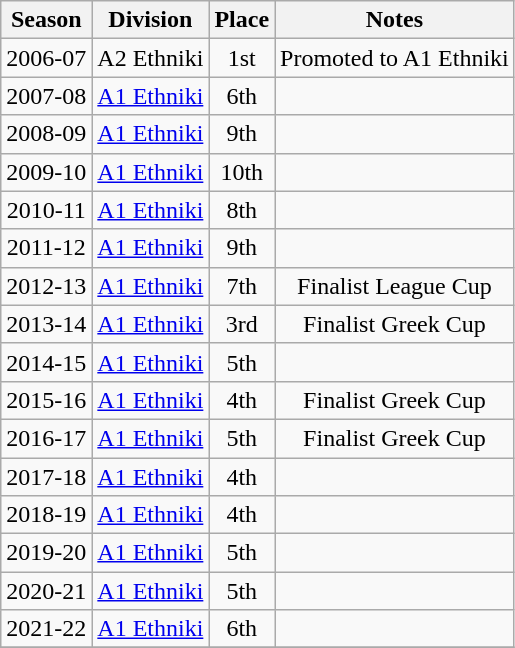<table class="wikitable" style="text-align:center">
<tr>
<th>Season</th>
<th>Division</th>
<th>Place</th>
<th>Notes</th>
</tr>
<tr>
<td>2006-07</td>
<td>A2 Ethniki</td>
<td>1st</td>
<td>Promoted to A1 Ethniki</td>
</tr>
<tr>
<td>2007-08</td>
<td><a href='#'>A1 Ethniki</a></td>
<td>6th</td>
<td></td>
</tr>
<tr>
<td>2008-09</td>
<td><a href='#'>A1 Ethniki</a></td>
<td>9th</td>
<td></td>
</tr>
<tr>
<td>2009-10</td>
<td><a href='#'>A1 Ethniki</a></td>
<td>10th</td>
<td></td>
</tr>
<tr>
<td>2010-11</td>
<td><a href='#'>A1 Ethniki</a></td>
<td>8th</td>
<td></td>
</tr>
<tr>
<td>2011-12</td>
<td><a href='#'>A1 Ethniki</a></td>
<td>9th</td>
<td></td>
</tr>
<tr>
<td>2012-13</td>
<td><a href='#'>A1 Ethniki</a></td>
<td>7th</td>
<td>Finalist League Cup</td>
</tr>
<tr>
<td>2013-14</td>
<td><a href='#'>A1 Ethniki</a></td>
<td>3rd</td>
<td>Finalist Greek Cup</td>
</tr>
<tr>
<td>2014-15</td>
<td><a href='#'>A1 Ethniki</a></td>
<td>5th</td>
<td></td>
</tr>
<tr>
<td>2015-16</td>
<td><a href='#'>A1 Ethniki</a></td>
<td>4th</td>
<td>Finalist Greek Cup</td>
</tr>
<tr>
<td>2016-17</td>
<td><a href='#'>A1 Ethniki</a></td>
<td>5th</td>
<td>Finalist Greek Cup</td>
</tr>
<tr>
<td>2017-18</td>
<td><a href='#'>A1 Ethniki</a></td>
<td>4th</td>
<td></td>
</tr>
<tr>
<td>2018-19</td>
<td><a href='#'>A1 Ethniki</a></td>
<td>4th</td>
<td></td>
</tr>
<tr>
<td>2019-20</td>
<td><a href='#'>A1 Ethniki</a></td>
<td>5th</td>
<td></td>
</tr>
<tr>
<td>2020-21</td>
<td><a href='#'>A1 Ethniki</a></td>
<td>5th</td>
<td></td>
</tr>
<tr>
<td>2021-22</td>
<td><a href='#'>A1 Ethniki</a></td>
<td>6th</td>
<td></td>
</tr>
<tr>
</tr>
</table>
